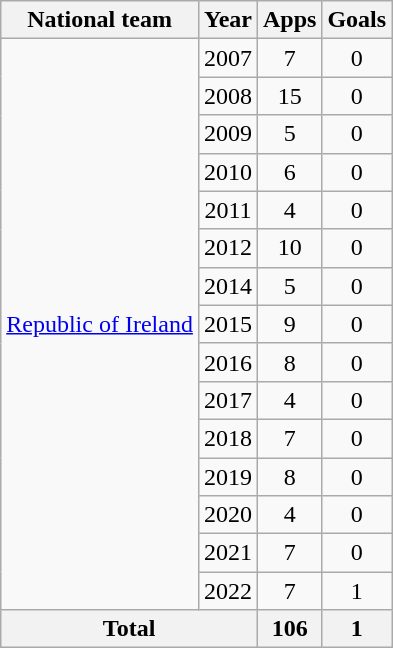<table class="sortable wikitable" style="text-align:center">
<tr>
<th scope="col">National team</th>
<th scope="col">Year</th>
<th !scope="col">Apps</th>
<th !scope="col">Goals</th>
</tr>
<tr>
<td rowspan="15"><a href='#'>Republic of Ireland</a></td>
<td scope="row">2007</td>
<td>7</td>
<td>0</td>
</tr>
<tr>
<td scope="row">2008</td>
<td>15</td>
<td>0</td>
</tr>
<tr>
<td scope="row">2009</td>
<td>5</td>
<td>0</td>
</tr>
<tr>
<td scope="row">2010</td>
<td>6</td>
<td>0</td>
</tr>
<tr>
<td scope="row">2011</td>
<td>4</td>
<td>0</td>
</tr>
<tr>
<td scope="row">2012</td>
<td>10</td>
<td>0</td>
</tr>
<tr>
<td scope="row">2014</td>
<td>5</td>
<td>0</td>
</tr>
<tr>
<td scope="row">2015</td>
<td>9</td>
<td>0</td>
</tr>
<tr>
<td scope="row">2016</td>
<td>8</td>
<td>0</td>
</tr>
<tr>
<td scope="row">2017</td>
<td>4</td>
<td>0</td>
</tr>
<tr>
<td scope="row">2018</td>
<td>7</td>
<td>0</td>
</tr>
<tr>
<td scope="row">2019</td>
<td>8</td>
<td>0</td>
</tr>
<tr>
<td scope="row">2020</td>
<td>4</td>
<td>0</td>
</tr>
<tr>
<td scope="row">2021</td>
<td>7</td>
<td>0</td>
</tr>
<tr>
<td scope="row">2022</td>
<td>7</td>
<td>1</td>
</tr>
<tr>
<th colspan="2">Total</th>
<th>106</th>
<th>1</th>
</tr>
</table>
